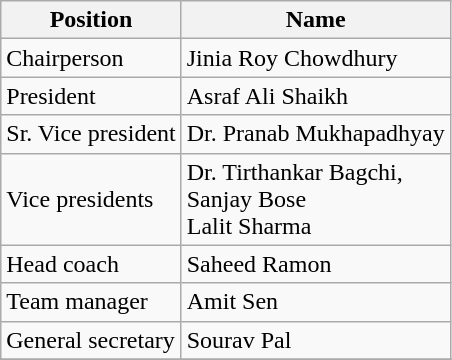<table class="wikitable">
<tr>
<th>Position</th>
<th>Name</th>
</tr>
<tr>
<td>Chairperson</td>
<td> Jinia Roy Chowdhury</td>
</tr>
<tr>
<td>President</td>
<td> Asraf Ali Shaikh</td>
</tr>
<tr>
<td>Sr. Vice president</td>
<td> Dr. Pranab Mukhapadhyay</td>
</tr>
<tr>
<td>Vice presidents</td>
<td> Dr. Tirthankar Bagchi,<br> Sanjay Bose <br> Lalit Sharma</td>
</tr>
<tr>
<td>Head coach</td>
<td> Saheed Ramon</td>
</tr>
<tr>
<td>Team manager</td>
<td> Amit Sen</td>
</tr>
<tr>
<td>General secretary</td>
<td> Sourav Pal</td>
</tr>
<tr>
</tr>
</table>
